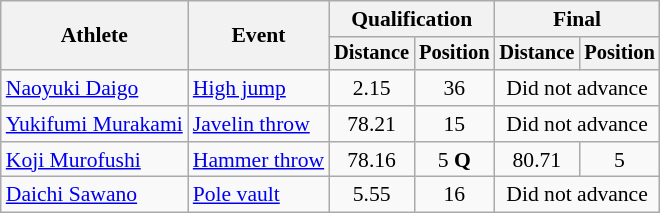<table class=wikitable style="font-size:90%">
<tr>
<th rowspan="2">Athlete</th>
<th rowspan="2">Event</th>
<th colspan="2">Qualification</th>
<th colspan="2">Final</th>
</tr>
<tr style="font-size:95%">
<th>Distance</th>
<th>Position</th>
<th>Distance</th>
<th>Position</th>
</tr>
<tr align=center>
<td align=left><a href='#'>Naoyuki Daigo</a></td>
<td align=left><a href='#'>High jump</a></td>
<td>2.15</td>
<td>36</td>
<td colspan=2>Did not advance</td>
</tr>
<tr align=center>
<td align=left><a href='#'>Yukifumi Murakami</a></td>
<td align=left><a href='#'>Javelin throw</a></td>
<td>78.21</td>
<td>15</td>
<td colspan=2>Did not advance</td>
</tr>
<tr align=center>
<td align=left><a href='#'>Koji Murofushi</a></td>
<td align=left><a href='#'>Hammer throw</a></td>
<td>78.16</td>
<td>5 <strong>Q</strong></td>
<td>80.71</td>
<td>5</td>
</tr>
<tr align=center>
<td align=left><a href='#'>Daichi Sawano</a></td>
<td align=left><a href='#'>Pole vault</a></td>
<td>5.55</td>
<td>16</td>
<td colspan=2>Did not advance</td>
</tr>
</table>
